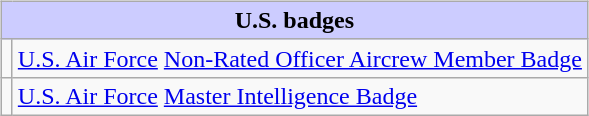<table style="width:100%;">
<tr>
<td valign="top"><br><table class="wikitable">
<tr style="background:#ccf; text-align:center;">
<td colspan=2><strong>U.S. badges</strong></td>
</tr>
<tr>
<td></td>
<td><a href='#'>U.S. Air Force</a> <a href='#'>Non-Rated Officer Aircrew Member Badge</a></td>
</tr>
<tr>
<td></td>
<td><a href='#'>U.S. Air Force</a> <a href='#'>Master Intelligence Badge</a></td>
</tr>
</table>
</td>
</tr>
</table>
